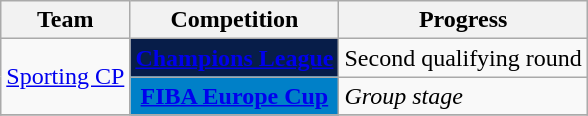<table class="wikitable sortable">
<tr>
<th>Team</th>
<th>Competition</th>
<th>Progress</th>
</tr>
<tr>
<td rowspan=2><a href='#'>Sporting CP</a></td>
<td style="background-color:#071D49;color:#D0D3D4;text-align:center"><strong><a href='#'><span>Champions League</span></a></strong></td>
<td>Second qualifying round</td>
</tr>
<tr>
<td style="background-color:#0080C8;color:white;text-align:center"><strong><a href='#'><span>FIBA Europe Cup</span></a></strong></td>
<td><em>Group stage</em></td>
</tr>
<tr>
</tr>
</table>
